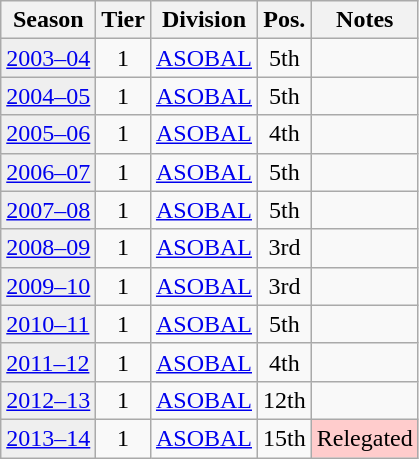<table class="wikitable">
<tr>
<th>Season</th>
<th>Tier</th>
<th>Division</th>
<th>Pos.</th>
<th>Notes</th>
</tr>
<tr>
<td style="background:#efefef;"><a href='#'>2003–04</a></td>
<td align="center">1</td>
<td><a href='#'>ASOBAL</a></td>
<td align="center">5th</td>
<td></td>
</tr>
<tr>
<td style="background:#efefef;"><a href='#'>2004–05</a></td>
<td align="center">1</td>
<td><a href='#'>ASOBAL</a></td>
<td align="center">5th</td>
<td></td>
</tr>
<tr>
<td style="background:#efefef;"><a href='#'>2005–06</a></td>
<td align="center">1</td>
<td><a href='#'>ASOBAL</a></td>
<td align="center">4th</td>
<td></td>
</tr>
<tr>
<td style="background:#efefef;"><a href='#'>2006–07</a></td>
<td align="center">1</td>
<td><a href='#'>ASOBAL</a></td>
<td align="center">5th</td>
<td></td>
</tr>
<tr>
<td style="background:#efefef;"><a href='#'>2007–08</a></td>
<td align="center">1</td>
<td><a href='#'>ASOBAL</a></td>
<td align="center">5th</td>
<td></td>
</tr>
<tr>
<td style="background:#efefef;"><a href='#'>2008–09</a></td>
<td align="center">1</td>
<td><a href='#'>ASOBAL</a></td>
<td align="center">3rd</td>
<td></td>
</tr>
<tr>
<td style="background:#efefef;"><a href='#'>2009–10</a></td>
<td align="center">1</td>
<td><a href='#'>ASOBAL</a></td>
<td align="center">3rd</td>
<td></td>
</tr>
<tr>
<td style="background:#efefef;"><a href='#'>2010–11</a></td>
<td align="center">1</td>
<td><a href='#'>ASOBAL</a></td>
<td align="center">5th</td>
<td></td>
</tr>
<tr>
<td style="background:#efefef;"><a href='#'>2011–12</a></td>
<td align="center">1</td>
<td><a href='#'>ASOBAL</a></td>
<td align="center">4th</td>
<td></td>
</tr>
<tr>
<td style="background:#efefef;"><a href='#'>2012–13</a></td>
<td align="center">1</td>
<td><a href='#'>ASOBAL</a></td>
<td align="center">12th</td>
<td></td>
</tr>
<tr>
<td style="background:#efefef;"><a href='#'>2013–14</a></td>
<td align="center">1</td>
<td><a href='#'>ASOBAL</a></td>
<td align="center">15th</td>
<td style="background:#ffcccc">Relegated</td>
</tr>
</table>
